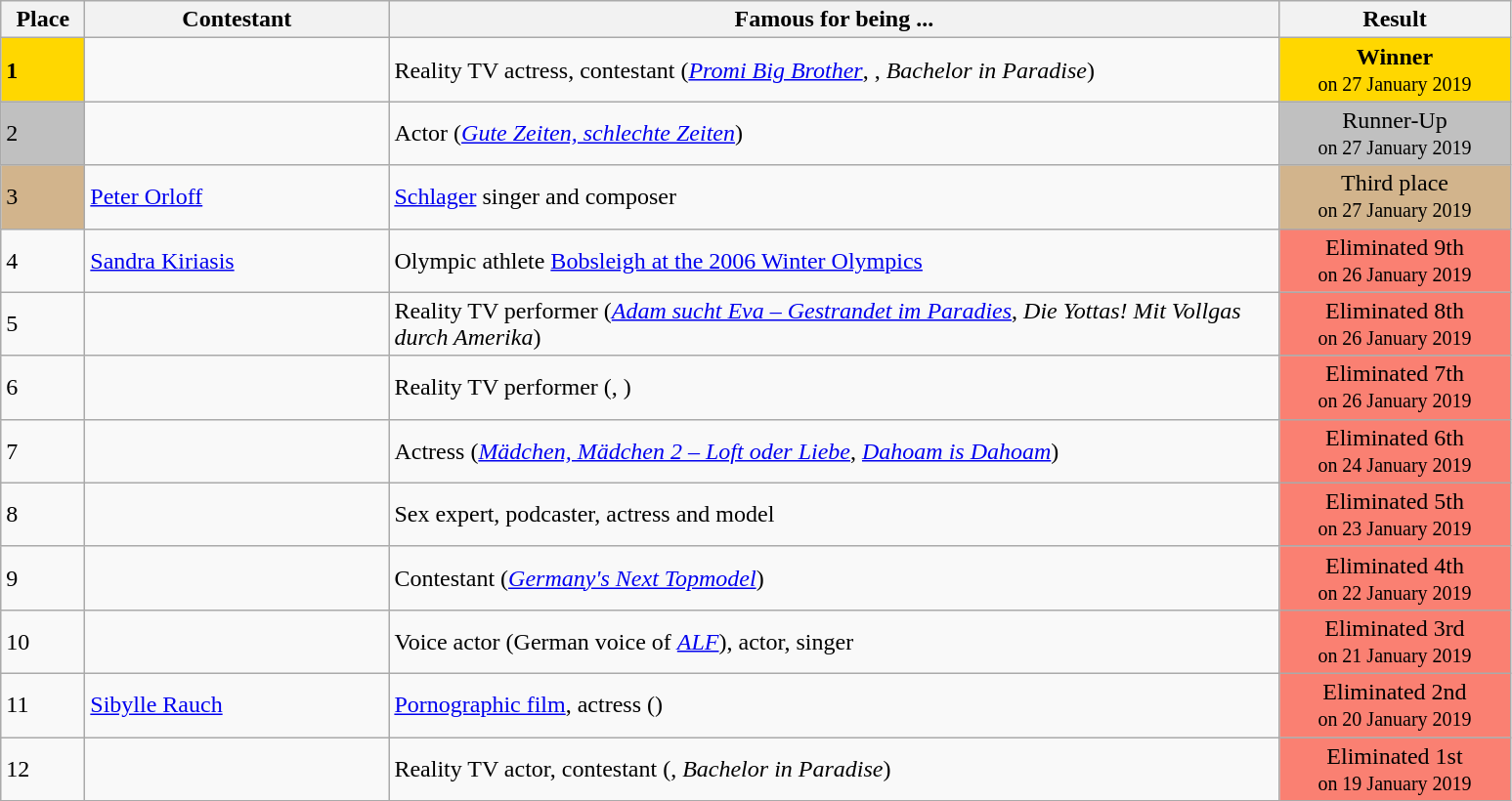<table class="wikitable">
<tr>
<th width="50">Place</th>
<th width="200">Contestant</th>
<th width="600">Famous for being ...</th>
<th width="150">Result</th>
</tr>
<tr>
<td bgcolor="gold"><strong>1</strong></td>
<td><strong></strong></td>
<td>Reality TV actress, contestant (<em><a href='#'>Promi Big Brother</a></em>, <em></em>, <em>Bachelor in Paradise</em>)</td>
<td style="background:gold; text-align:center;"><strong>Winner</strong><br><small>on 27 January 2019</small></td>
</tr>
<tr>
<td style="background:silver">2</td>
<td></td>
<td>Actor (<em><a href='#'>Gute Zeiten, schlechte Zeiten</a></em>)</td>
<td style="background:silver; text-align:center;">Runner-Up<br><small>on 27 January 2019</small></td>
</tr>
<tr>
<td style="background:tan">3</td>
<td><a href='#'>Peter Orloff</a></td>
<td><a href='#'>Schlager</a> singer and composer</td>
<td style="background:tan; text-align:center;">Third place<br><small>on 27 January 2019</small></td>
</tr>
<tr>
<td>4</td>
<td><a href='#'>Sandra Kiriasis</a></td>
<td>Olympic athlete <a href='#'>Bobsleigh at the 2006 Winter Olympics</a></td>
<td style="background:salmon; text-align:center;">Eliminated 9th<br><small>on 26 January 2019</small></td>
</tr>
<tr>
<td>5</td>
<td></td>
<td>Reality TV performer (<em><a href='#'>Adam sucht Eva – Gestrandet im Paradies</a></em>, <em>Die Yottas! Mit Vollgas durch Amerika</em>)</td>
<td style="background:salmon; text-align:center;">Eliminated 8th<br><small>on 26 January 2019</small></td>
</tr>
<tr>
<td>6</td>
<td></td>
<td>Reality TV performer (<em></em>, <em></em>)</td>
<td style="background:salmon; text-align:center;">Eliminated 7th<br><small>on 26 January 2019</small></td>
</tr>
<tr>
<td>7</td>
<td></td>
<td>Actress (<em><a href='#'>Mädchen, Mädchen 2 – Loft oder Liebe</a></em>, <em><a href='#'>Dahoam is Dahoam</a></em>)</td>
<td style="background:salmon; text-align:center;">Eliminated 6th<br><small>on 24 January 2019</small></td>
</tr>
<tr>
<td>8</td>
<td></td>
<td>Sex expert, podcaster, actress and model</td>
<td style="background:salmon; text-align:center;">Eliminated 5th<br><small>on 23 January 2019</small></td>
</tr>
<tr>
<td>9</td>
<td></td>
<td>Contestant (<em><a href='#'>Germany's Next Topmodel</a></em>)</td>
<td style="background:salmon; text-align:center;">Eliminated 4th<br><small>on 22 January 2019</small></td>
</tr>
<tr>
<td>10</td>
<td></td>
<td>Voice actor (German voice of <em><a href='#'>ALF</a></em>), actor, singer</td>
<td style="background:salmon; text-align:center;">Eliminated 3rd<br><small>on 21 January 2019</small></td>
</tr>
<tr>
<td>11</td>
<td><a href='#'>Sibylle Rauch</a></td>
<td><a href='#'>Pornographic film</a>, actress (<em></em>)</td>
<td style="background:salmon; text-align:center;">Eliminated 2nd<br><small>on 20 January 2019</small></td>
</tr>
<tr>
<td>12</td>
<td></td>
<td>Reality TV actor, contestant (<em></em>, <em>Bachelor in Paradise</em>)</td>
<td style="background:salmon; text-align:center;">Eliminated 1st<br><small>on 19 January 2019</small></td>
</tr>
<tr>
</tr>
</table>
